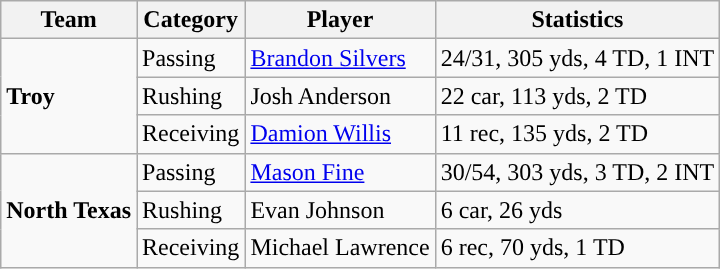<table class="wikitable">
<tr>
<th>Team</th>
<th>Category</th>
<th>Player</th>
<th>Statistics</th>
</tr>
<tr>
<td rowspan=3><strong>Troy</strong></td>
<td>Passing</td>
<td><a href='#'>Brandon Silvers</a></td>
<td>24/31, 305 yds, 4 TD, 1 INT</td>
</tr>
<tr>
<td>Rushing</td>
<td>Josh Anderson</td>
<td>22 car, 113 yds, 2 TD</td>
</tr>
<tr>
<td>Receiving</td>
<td><a href='#'>Damion Willis</a></td>
<td>11 rec, 135 yds, 2 TD</td>
</tr>
<tr>
<td rowspan=3><strong>North Texas</strong></td>
<td>Passing</td>
<td><a href='#'>Mason Fine</a></td>
<td>30/54, 303 yds, 3 TD, 2 INT</td>
</tr>
<tr>
<td>Rushing</td>
<td>Evan Johnson</td>
<td>6 car, 26 yds</td>
</tr>
<tr>
<td>Receiving</td>
<td>Michael Lawrence</td>
<td>6 rec, 70 yds, 1 TD</td>
</tr>
</table>
